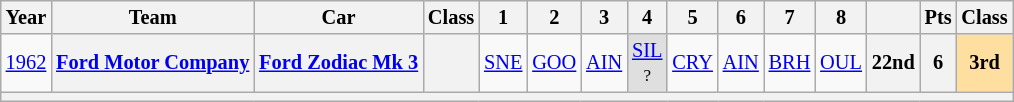<table class="wikitable" style="text-align:center; font-size:85%">
<tr>
<th>Year</th>
<th>Team</th>
<th>Car</th>
<th>Class</th>
<th>1</th>
<th>2</th>
<th>3</th>
<th>4</th>
<th>5</th>
<th>6</th>
<th>7</th>
<th>8</th>
<th></th>
<th>Pts</th>
<th>Class</th>
</tr>
<tr>
<td><a href='#'>1962</a></td>
<th><a href='#'>Ford Motor Company</a></th>
<th><a href='#'>Ford Zodiac Mk 3</a></th>
<th><span></span></th>
<td><a href='#'>SNE</a></td>
<td><a href='#'>GOO</a></td>
<td><a href='#'>AIN</a></td>
<td style="background:#DFDFDF;"><a href='#'>SIL</a><br><small>?</small></td>
<td><a href='#'>CRY</a></td>
<td><a href='#'>AIN</a></td>
<td><a href='#'>BRH</a></td>
<td><a href='#'>OUL</a></td>
<th>22nd</th>
<th>6</th>
<td style="background:#FFDF9F;"><strong>3rd</strong></td>
</tr>
<tr>
<th colspan="15"></th>
</tr>
</table>
